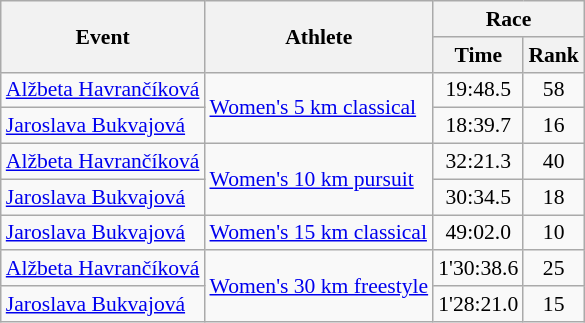<table class="wikitable" border="1" style="font-size:90%">
<tr>
<th rowspan=2>Event</th>
<th rowspan=2>Athlete</th>
<th colspan=2>Race</th>
</tr>
<tr>
<th>Time</th>
<th>Rank</th>
</tr>
<tr>
<td><a href='#'>Alžbeta Havrančíková</a></td>
<td rowspan="2"><a href='#'>Women's 5 km classical</a></td>
<td align=center>19:48.5</td>
<td align=center>58</td>
</tr>
<tr>
<td><a href='#'>Jaroslava Bukvajová</a></td>
<td align=center>18:39.7</td>
<td align=center>16</td>
</tr>
<tr>
<td><a href='#'>Alžbeta Havrančíková</a></td>
<td rowspan="2"><a href='#'>Women's 10 km pursuit</a></td>
<td align=center>32:21.3</td>
<td align=center>40</td>
</tr>
<tr>
<td><a href='#'>Jaroslava Bukvajová</a></td>
<td align=center>30:34.5</td>
<td align=center>18</td>
</tr>
<tr>
<td><a href='#'>Jaroslava Bukvajová</a></td>
<td><a href='#'>Women's 15 km classical</a></td>
<td align=center>49:02.0</td>
<td align=center>10</td>
</tr>
<tr>
<td><a href='#'>Alžbeta Havrančíková</a></td>
<td rowspan="2"><a href='#'>Women's 30 km freestyle</a></td>
<td align=center>1'30:38.6</td>
<td align=center>25</td>
</tr>
<tr>
<td><a href='#'>Jaroslava Bukvajová</a></td>
<td align=center>1'28:21.0</td>
<td align=center>15</td>
</tr>
</table>
